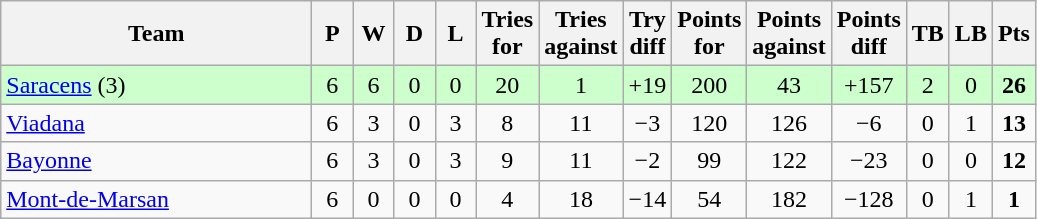<table class="wikitable" style="text-align: center;">
<tr>
<th width="200">Team</th>
<th width="20">P</th>
<th width="20">W</th>
<th width="20">D</th>
<th width="20">L</th>
<th width="20">Tries for</th>
<th width="20">Tries against</th>
<th width="20">Try diff</th>
<th width="20">Points for</th>
<th width="20">Points against</th>
<th width="25">Points diff</th>
<th width="20">TB</th>
<th width="20">LB</th>
<th width="20">Pts</th>
</tr>
<tr bgcolor="#ccffcc">
<td align=left> <a href='#'>Saracens</a> (3)</td>
<td>6</td>
<td>6</td>
<td>0</td>
<td>0</td>
<td>20</td>
<td>1</td>
<td>+19</td>
<td>200</td>
<td>43</td>
<td>+157</td>
<td>2</td>
<td>0</td>
<td><strong>26</strong></td>
</tr>
<tr>
<td align=left> <a href='#'>Viadana</a></td>
<td>6</td>
<td>3</td>
<td>0</td>
<td>3</td>
<td>8</td>
<td>11</td>
<td>−3</td>
<td>120</td>
<td>126</td>
<td>−6</td>
<td>0</td>
<td>1</td>
<td><strong>13</strong></td>
</tr>
<tr>
<td align=left> <a href='#'>Bayonne</a></td>
<td>6</td>
<td>3</td>
<td>0</td>
<td>3</td>
<td>9</td>
<td>11</td>
<td>−2</td>
<td>99</td>
<td>122</td>
<td>−23</td>
<td>0</td>
<td>0</td>
<td><strong>12</strong></td>
</tr>
<tr>
<td align=left> <a href='#'>Mont-de-Marsan</a></td>
<td>6</td>
<td>0</td>
<td>0</td>
<td>0</td>
<td>4</td>
<td>18</td>
<td>−14</td>
<td>54</td>
<td>182</td>
<td>−128</td>
<td>0</td>
<td>1</td>
<td><strong>1</strong></td>
</tr>
</table>
